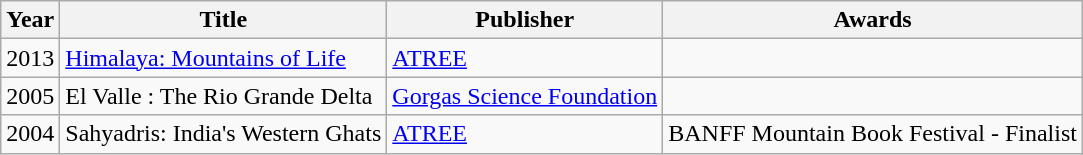<table class="wikitable">
<tr>
<th>Year</th>
<th>Title</th>
<th>Publisher</th>
<th>Awards</th>
</tr>
<tr>
<td>2013</td>
<td><a href='#'>Himalaya: Mountains of Life</a></td>
<td><a href='#'>ATREE</a></td>
<td></td>
</tr>
<tr>
<td>2005</td>
<td>El Valle : The Rio Grande Delta</td>
<td><a href='#'>Gorgas Science Foundation</a></td>
<td></td>
</tr>
<tr>
<td>2004</td>
<td>Sahyadris: India's Western Ghats</td>
<td><a href='#'>ATREE</a></td>
<td>BANFF Mountain Book Festival - Finalist</td>
</tr>
</table>
